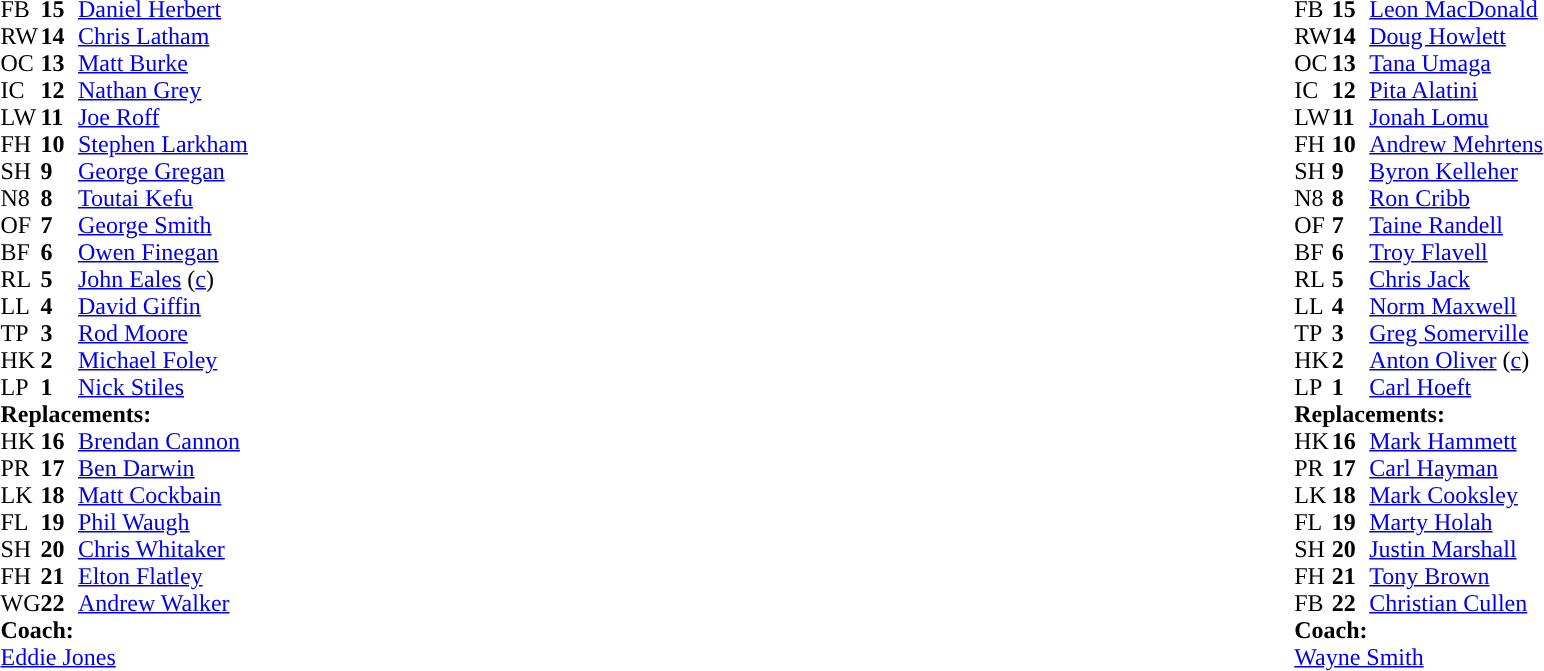<table style="width:100%">
<tr>
<td style="vertical-align:top;width:50%"><br><table cellspacing="0" cellpadding="0">
<tr>
<th width="25"></th>
<th width="25"></th>
</tr>
<tr>
<td>FB</td>
<td><strong>15</strong></td>
<td><a href='#'>Daniel Herbert</a></td>
</tr>
<tr>
<td>RW</td>
<td><strong>14</strong></td>
<td><a href='#'>Chris Latham</a></td>
</tr>
<tr>
<td>OC</td>
<td><strong>13</strong></td>
<td><a href='#'>Matt Burke</a></td>
</tr>
<tr>
<td>IC</td>
<td><strong>12</strong></td>
<td><a href='#'>Nathan Grey</a></td>
</tr>
<tr>
<td>LW</td>
<td><strong>11</strong></td>
<td><a href='#'>Joe Roff</a></td>
</tr>
<tr>
<td>FH</td>
<td><strong>10</strong></td>
<td><a href='#'>Stephen Larkham</a></td>
</tr>
<tr>
<td>SH</td>
<td><strong>9</strong></td>
<td><a href='#'>George Gregan</a></td>
</tr>
<tr>
<td>N8</td>
<td><strong>8</strong></td>
<td><a href='#'>Toutai Kefu</a></td>
</tr>
<tr>
<td>OF</td>
<td><strong>7</strong></td>
<td><a href='#'>George Smith</a></td>
</tr>
<tr>
<td>BF</td>
<td><strong>6</strong></td>
<td><a href='#'>Owen Finegan</a></td>
</tr>
<tr>
<td>RL</td>
<td><strong>5</strong></td>
<td><a href='#'>John Eales</a> (<a href='#'>c</a>)</td>
</tr>
<tr>
<td>LL</td>
<td><strong>4</strong></td>
<td><a href='#'>David Giffin</a></td>
</tr>
<tr>
<td>TP</td>
<td><strong>3</strong></td>
<td><a href='#'>Rod Moore</a></td>
</tr>
<tr>
<td>HK</td>
<td><strong>2</strong></td>
<td><a href='#'>Michael Foley</a></td>
</tr>
<tr>
<td>LP</td>
<td><strong>1</strong></td>
<td><a href='#'>Nick Stiles</a></td>
</tr>
<tr>
<td colspan="3"><strong>Replacements:</strong></td>
</tr>
<tr>
<td>HK</td>
<td><strong>16</strong></td>
<td><a href='#'>Brendan Cannon</a></td>
</tr>
<tr>
<td>PR</td>
<td><strong>17</strong></td>
<td><a href='#'>Ben Darwin</a></td>
</tr>
<tr>
<td>LK</td>
<td><strong>18</strong></td>
<td><a href='#'>Matt Cockbain</a></td>
</tr>
<tr>
<td>FL</td>
<td><strong>19</strong></td>
<td><a href='#'>Phil Waugh</a></td>
</tr>
<tr>
<td>SH</td>
<td><strong>20</strong></td>
<td><a href='#'>Chris Whitaker</a></td>
</tr>
<tr>
<td>FH</td>
<td><strong>21</strong></td>
<td><a href='#'>Elton Flatley</a></td>
</tr>
<tr>
<td>WG</td>
<td><strong>22</strong></td>
<td><a href='#'>Andrew Walker</a></td>
</tr>
<tr>
<td colspan="3"><strong>Coach:</strong></td>
</tr>
<tr>
<td colspan="3"> <a href='#'>Eddie Jones</a></td>
</tr>
</table>
</td>
<td style="vertical-align:top"></td>
<td style="vertical-align:top;width:50%"><br><table cellspacing="0" cellpadding="0" style="margin:auto">
<tr>
<th width="25"></th>
<th width="25"></th>
</tr>
<tr>
<td>FB</td>
<td><strong>15</strong></td>
<td><a href='#'>Leon MacDonald</a></td>
</tr>
<tr>
<td>RW</td>
<td><strong>14</strong></td>
<td><a href='#'>Doug Howlett</a></td>
</tr>
<tr>
<td>OC</td>
<td><strong>13</strong></td>
<td><a href='#'>Tana Umaga</a></td>
</tr>
<tr>
<td>IC</td>
<td><strong>12</strong></td>
<td><a href='#'>Pita Alatini</a></td>
</tr>
<tr>
<td>LW</td>
<td><strong>11</strong></td>
<td><a href='#'>Jonah Lomu</a></td>
</tr>
<tr>
<td>FH</td>
<td><strong>10</strong></td>
<td><a href='#'>Andrew Mehrtens</a></td>
</tr>
<tr>
<td>SH</td>
<td><strong>9</strong></td>
<td><a href='#'>Byron Kelleher</a></td>
</tr>
<tr>
<td>N8</td>
<td><strong>8</strong></td>
<td><a href='#'>Ron Cribb</a></td>
</tr>
<tr>
<td>OF</td>
<td><strong>7</strong></td>
<td><a href='#'>Taine Randell</a></td>
</tr>
<tr>
<td>BF</td>
<td><strong>6</strong></td>
<td><a href='#'>Troy Flavell</a></td>
</tr>
<tr>
<td>RL</td>
<td><strong>5</strong></td>
<td><a href='#'>Chris Jack</a></td>
</tr>
<tr>
<td>LL</td>
<td><strong>4</strong></td>
<td><a href='#'>Norm Maxwell</a></td>
</tr>
<tr>
<td>TP</td>
<td><strong>3</strong></td>
<td><a href='#'>Greg Somerville</a></td>
</tr>
<tr>
<td>HK</td>
<td><strong>2</strong></td>
<td><a href='#'>Anton Oliver</a> (<a href='#'>c</a>)</td>
</tr>
<tr>
<td>LP</td>
<td><strong>1</strong></td>
<td><a href='#'>Carl Hoeft</a></td>
</tr>
<tr>
<td colspan="3"><strong>Replacements:</strong></td>
</tr>
<tr>
<td>HK</td>
<td><strong>16</strong></td>
<td><a href='#'>Mark Hammett</a></td>
</tr>
<tr>
<td>PR</td>
<td><strong>17</strong></td>
<td><a href='#'>Carl Hayman</a></td>
</tr>
<tr>
<td>LK</td>
<td><strong>18</strong></td>
<td><a href='#'>Mark Cooksley</a></td>
</tr>
<tr>
<td>FL</td>
<td><strong>19</strong></td>
<td><a href='#'>Marty Holah</a></td>
</tr>
<tr>
<td>SH</td>
<td><strong>20</strong></td>
<td><a href='#'>Justin Marshall</a></td>
</tr>
<tr>
<td>FH</td>
<td><strong>21</strong></td>
<td><a href='#'>Tony Brown</a></td>
</tr>
<tr>
<td>FB</td>
<td><strong>22</strong></td>
<td><a href='#'>Christian Cullen</a></td>
</tr>
<tr>
<td colspan="3"><strong>Coach:</strong></td>
</tr>
<tr>
<td colspan="3"> <a href='#'>Wayne Smith</a></td>
</tr>
</table>
</td>
</tr>
</table>
